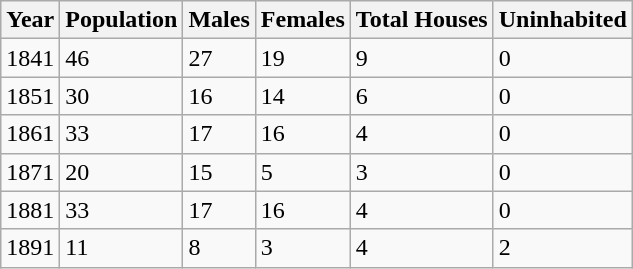<table class="wikitable">
<tr>
<th>Year</th>
<th>Population</th>
<th>Males</th>
<th>Females</th>
<th>Total Houses</th>
<th>Uninhabited</th>
</tr>
<tr>
<td>1841</td>
<td>46</td>
<td>27</td>
<td>19</td>
<td>9</td>
<td>0</td>
</tr>
<tr>
<td>1851</td>
<td>30</td>
<td>16</td>
<td>14</td>
<td>6</td>
<td>0</td>
</tr>
<tr>
<td>1861</td>
<td>33</td>
<td>17</td>
<td>16</td>
<td>4</td>
<td>0</td>
</tr>
<tr>
<td>1871</td>
<td>20</td>
<td>15</td>
<td>5</td>
<td>3</td>
<td>0</td>
</tr>
<tr>
<td>1881</td>
<td>33</td>
<td>17</td>
<td>16</td>
<td>4</td>
<td>0</td>
</tr>
<tr>
<td>1891</td>
<td>11</td>
<td>8</td>
<td>3</td>
<td>4</td>
<td>2</td>
</tr>
</table>
